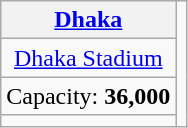<table class="wikitable" style="text-align:center">
<tr>
<th><a href='#'>Dhaka</a></th>
<td rowspan="4"></td>
</tr>
<tr>
<td><a href='#'>Dhaka Stadium</a></td>
</tr>
<tr>
<td>Capacity: <strong>36,000</strong></td>
</tr>
<tr>
<td></td>
</tr>
</table>
